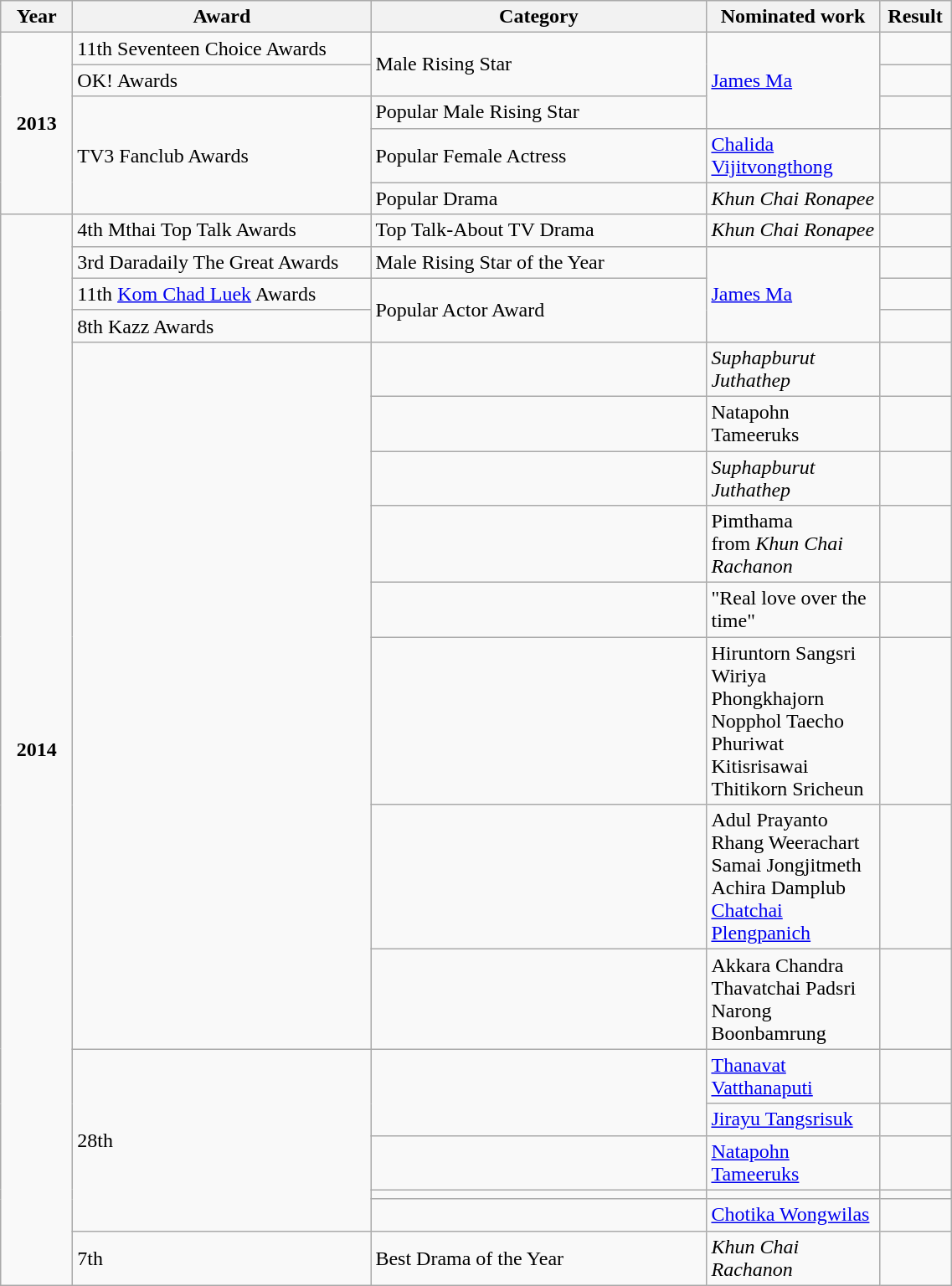<table class="wikitable">
<tr>
<th style="width:50px;">Year</th>
<th style="width:230px;">Award</th>
<th style="width:260px;">Category</th>
<th style="width:130px;">Nominated work</th>
<th style="width:50px;">Result</th>
</tr>
<tr>
<td rowspan="5" style="text-align:center"><strong>2013</strong></td>
<td>11th Seventeen Choice Awards</td>
<td rowspan="2">Male Rising Star</td>
<td rowspan="3"><a href='#'>James Ma</a></td>
<td></td>
</tr>
<tr>
<td>OK! Awards</td>
<td></td>
</tr>
<tr>
<td rowspan="3">TV3 Fanclub Awards</td>
<td>Popular Male Rising Star</td>
<td></td>
</tr>
<tr>
<td>Popular Female Actress</td>
<td><a href='#'>Chalida Vijitvongthong</a></td>
<td></td>
</tr>
<tr>
<td>Popular Drama</td>
<td><em>Khun Chai Ronapee</em></td>
<td></td>
</tr>
<tr>
<td rowspan="18" style="text-align:center"><strong>2014</strong></td>
<td>4th Mthai Top Talk Awards</td>
<td>Top Talk-About TV Drama</td>
<td><em>Khun Chai Ronapee</em></td>
<td></td>
</tr>
<tr>
<td>3rd Daradaily The Great Awards</td>
<td>Male Rising Star of the Year</td>
<td rowspan="3"><a href='#'>James Ma</a></td>
<td></td>
</tr>
<tr>
<td>11th <a href='#'>Kom Chad Luek</a> Awards</td>
<td rowspan="2">Popular Actor Award</td>
<td></td>
</tr>
<tr>
<td>8th Kazz Awards</td>
<td></td>
</tr>
<tr>
<td rowspan="8"></td>
<td></td>
<td><em>Suphapburut Juthathep</em></td>
<td></td>
</tr>
<tr>
<td></td>
<td>Natapohn Tameeruks</td>
<td></td>
</tr>
<tr>
<td></td>
<td><em>Suphapburut Juthathep</em></td>
<td></td>
</tr>
<tr>
<td></td>
<td>Pimthama <br> from <em>Khun Chai Rachanon</em></td>
<td></td>
</tr>
<tr>
<td></td>
<td>"Real love over the time"</td>
<td></td>
</tr>
<tr>
<td></td>
<td>Hiruntorn Sangsri<br>Wiriya Phongkhajorn<br>Nopphol Taecho<br>Phuriwat Kitisrisawai<br>Thitikorn Sricheun</td>
<td></td>
</tr>
<tr>
<td></td>
<td>Adul Prayanto<br>Rhang Weerachart<br>Samai Jongjitmeth<br>Achira Damplub<br><a href='#'>Chatchai Plengpanich</a></td>
<td></td>
</tr>
<tr>
<td></td>
<td>Akkara Chandra<br>Thavatchai Padsri<br>Narong Boonbamrung</td>
<td></td>
</tr>
<tr>
<td rowspan="5">28th </td>
<td rowspan="2"></td>
<td><a href='#'>Thanavat Vatthanaputi</a></td>
<td></td>
</tr>
<tr>
<td><a href='#'>Jirayu Tangsrisuk</a></td>
<td></td>
</tr>
<tr>
<td></td>
<td><a href='#'>Natapohn Tameeruks</a></td>
<td></td>
</tr>
<tr>
<td></td>
<td></td>
<td></td>
</tr>
<tr>
<td></td>
<td><a href='#'>Chotika Wongwilas</a></td>
<td></td>
</tr>
<tr>
<td>7th </td>
<td>Best Drama of the Year</td>
<td><em>Khun Chai Rachanon</em></td>
<td></td>
</tr>
</table>
